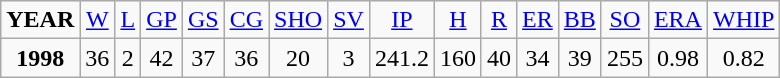<table class="wikitable" style="text-align:center;">
<tr>
<td><strong>YEAR</strong></td>
<td><a href='#'>W</a></td>
<td><a href='#'>L</a></td>
<td><a href='#'>GP</a></td>
<td><a href='#'>GS</a></td>
<td><a href='#'>CG</a></td>
<td><a href='#'>SHO</a></td>
<td><a href='#'>SV</a></td>
<td><a href='#'>IP</a></td>
<td><a href='#'>H</a></td>
<td><a href='#'>R</a></td>
<td><a href='#'>ER</a></td>
<td><a href='#'>BB</a></td>
<td><a href='#'>SO</a></td>
<td><a href='#'>ERA</a></td>
<td><a href='#'>WHIP</a></td>
</tr>
<tr>
<td><strong>1998</strong></td>
<td>36</td>
<td>2</td>
<td>42</td>
<td>37</td>
<td>36</td>
<td>20</td>
<td>3</td>
<td>241.2</td>
<td>160</td>
<td>40</td>
<td>34</td>
<td>39</td>
<td>255</td>
<td>0.98</td>
<td>0.82</td>
</tr>
</table>
